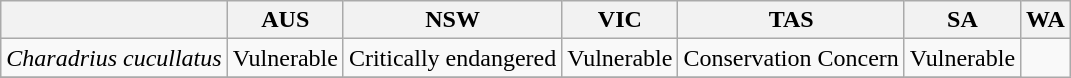<table class="wikitable">
<tr>
<th></th>
<th>AUS</th>
<th>NSW</th>
<th>VIC</th>
<th>TAS</th>
<th>SA</th>
<th>WA</th>
</tr>
<tr>
<td><em>Charadrius cucullatus</em></td>
<td>Vulnerable</td>
<td>Critically endangered</td>
<td>Vulnerable</td>
<td>Conservation Concern</td>
<td>Vulnerable</td>
</tr>
<tr>
</tr>
</table>
